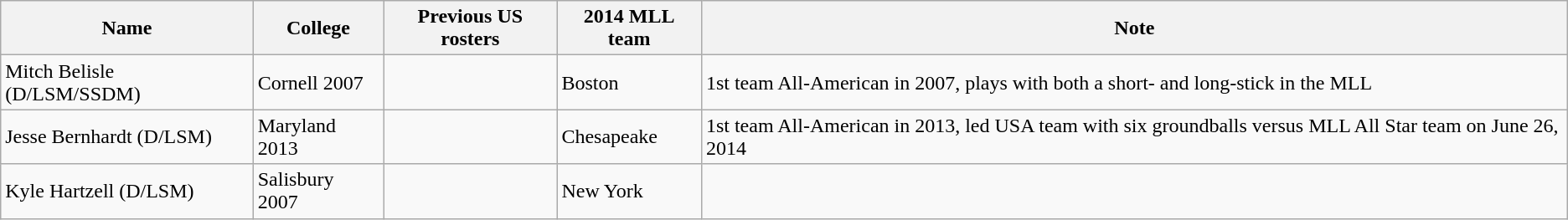<table class="wikitable">
<tr ;>
<th>Name</th>
<th>College</th>
<th>Previous US rosters</th>
<th>2014 MLL team</th>
<th>Note</th>
</tr>
<tr>
<td>Mitch Belisle (D/LSM/SSDM)</td>
<td>Cornell 2007</td>
<td></td>
<td>Boston</td>
<td>1st team All-American in 2007, plays with both a short- and long-stick in the MLL</td>
</tr>
<tr>
<td>Jesse Bernhardt (D/LSM)</td>
<td>Maryland 2013</td>
<td></td>
<td>Chesapeake</td>
<td>1st team All-American in 2013, led USA team with six groundballs versus MLL All Star team on June 26, 2014</td>
</tr>
<tr>
<td>Kyle Hartzell (D/LSM)</td>
<td>Salisbury 2007</td>
<td></td>
<td>New York</td>
<td></td>
</tr>
</table>
